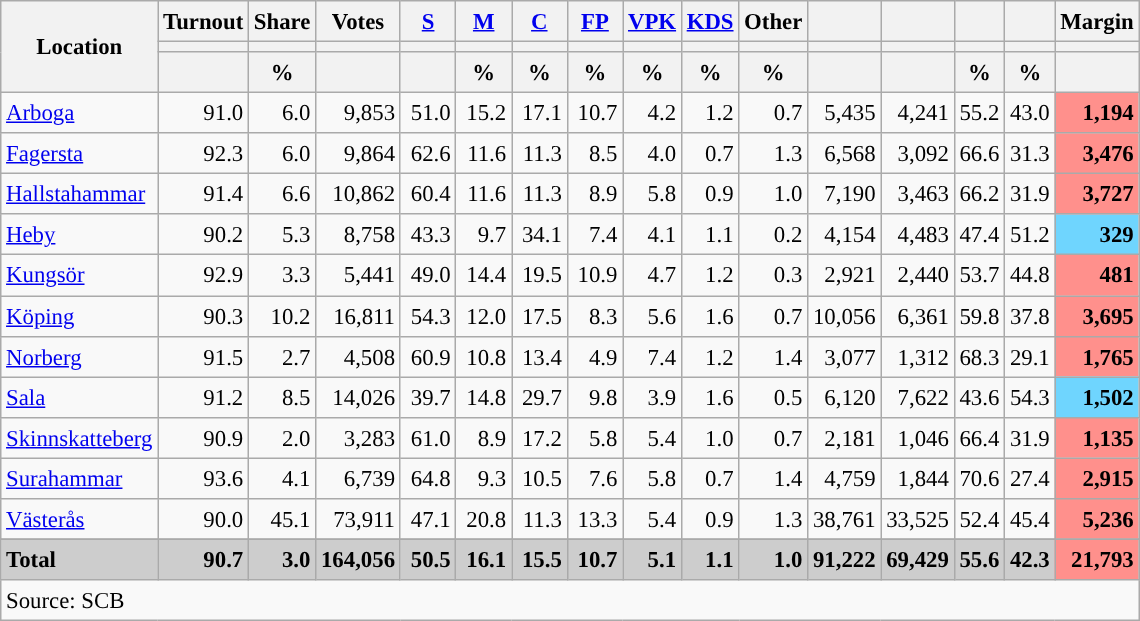<table class="wikitable sortable" style="text-align:right; font-size:95%; line-height:20px;">
<tr>
<th rowspan="3">Location</th>
<th>Turnout</th>
<th>Share</th>
<th>Votes</th>
<th width="30px" class="unsortable"><a href='#'>S</a></th>
<th width="30px" class="unsortable"><a href='#'>M</a></th>
<th width="30px" class="unsortable"><a href='#'>C</a></th>
<th width="30px" class="unsortable"><a href='#'>FP</a></th>
<th width="30px" class="unsortable"><a href='#'>VPK</a></th>
<th width="30px" class="unsortable"><a href='#'>KDS</a></th>
<th width="30px" class="unsortable">Other</th>
<th></th>
<th></th>
<th></th>
<th></th>
<th>Margin</th>
</tr>
<tr>
<th></th>
<th></th>
<th></th>
<th style="background:"></th>
<th style="background:"></th>
<th style="background:"></th>
<th style="background:"></th>
<th style="background:"></th>
<th style="background:"></th>
<th style="background:"></th>
<th style="background:"></th>
<th style="background:"></th>
<th style="background:"></th>
<th style="background:"></th>
<th></th>
</tr>
<tr>
<th></th>
<th data-sort-type="number">%</th>
<th data-sort-type="number"></th>
<th></th>
<th data-sort-type="number">%</th>
<th data-sort-type="number">%</th>
<th data-sort-type="number">%</th>
<th data-sort-type="number">%</th>
<th data-sort-type="number">%</th>
<th data-sort-type="number">%</th>
<th data-sort-type="number"></th>
<th data-sort-type="number"></th>
<th data-sort-type="number">%</th>
<th data-sort-type="number">%</th>
<th data-sort-type="number"></th>
</tr>
<tr>
<td align=left><a href='#'>Arboga</a></td>
<td>91.0</td>
<td>6.0</td>
<td>9,853</td>
<td>51.0</td>
<td>15.2</td>
<td>17.1</td>
<td>10.7</td>
<td>4.2</td>
<td>1.2</td>
<td>0.7</td>
<td>5,435</td>
<td>4,241</td>
<td>55.2</td>
<td>43.0</td>
<td bgcolor=#ff908c><strong>1,194</strong></td>
</tr>
<tr>
<td align=left><a href='#'>Fagersta</a></td>
<td>92.3</td>
<td>6.0</td>
<td>9,864</td>
<td>62.6</td>
<td>11.6</td>
<td>11.3</td>
<td>8.5</td>
<td>4.0</td>
<td>0.7</td>
<td>1.3</td>
<td>6,568</td>
<td>3,092</td>
<td>66.6</td>
<td>31.3</td>
<td bgcolor=#ff908c><strong>3,476</strong></td>
</tr>
<tr>
<td align=left><a href='#'>Hallstahammar</a></td>
<td>91.4</td>
<td>6.6</td>
<td>10,862</td>
<td>60.4</td>
<td>11.6</td>
<td>11.3</td>
<td>8.9</td>
<td>5.8</td>
<td>0.9</td>
<td>1.0</td>
<td>7,190</td>
<td>3,463</td>
<td>66.2</td>
<td>31.9</td>
<td bgcolor=#ff908c><strong>3,727</strong></td>
</tr>
<tr>
<td align=left><a href='#'>Heby</a></td>
<td>90.2</td>
<td>5.3</td>
<td>8,758</td>
<td>43.3</td>
<td>9.7</td>
<td>34.1</td>
<td>7.4</td>
<td>4.1</td>
<td>1.1</td>
<td>0.2</td>
<td>4,154</td>
<td>4,483</td>
<td>47.4</td>
<td>51.2</td>
<td bgcolor=#6fd5fe><strong>329</strong></td>
</tr>
<tr>
<td align=left><a href='#'>Kungsör</a></td>
<td>92.9</td>
<td>3.3</td>
<td>5,441</td>
<td>49.0</td>
<td>14.4</td>
<td>19.5</td>
<td>10.9</td>
<td>4.7</td>
<td>1.2</td>
<td>0.3</td>
<td>2,921</td>
<td>2,440</td>
<td>53.7</td>
<td>44.8</td>
<td bgcolor=#ff908c><strong>481</strong></td>
</tr>
<tr>
<td align=left><a href='#'>Köping</a></td>
<td>90.3</td>
<td>10.2</td>
<td>16,811</td>
<td>54.3</td>
<td>12.0</td>
<td>17.5</td>
<td>8.3</td>
<td>5.6</td>
<td>1.6</td>
<td>0.7</td>
<td>10,056</td>
<td>6,361</td>
<td>59.8</td>
<td>37.8</td>
<td bgcolor=#ff908c><strong>3,695</strong></td>
</tr>
<tr>
<td align=left><a href='#'>Norberg</a></td>
<td>91.5</td>
<td>2.7</td>
<td>4,508</td>
<td>60.9</td>
<td>10.8</td>
<td>13.4</td>
<td>4.9</td>
<td>7.4</td>
<td>1.2</td>
<td>1.4</td>
<td>3,077</td>
<td>1,312</td>
<td>68.3</td>
<td>29.1</td>
<td bgcolor=#ff908c><strong>1,765</strong></td>
</tr>
<tr>
<td align=left><a href='#'>Sala</a></td>
<td>91.2</td>
<td>8.5</td>
<td>14,026</td>
<td>39.7</td>
<td>14.8</td>
<td>29.7</td>
<td>9.8</td>
<td>3.9</td>
<td>1.6</td>
<td>0.5</td>
<td>6,120</td>
<td>7,622</td>
<td>43.6</td>
<td>54.3</td>
<td bgcolor=#6fd5fe><strong>1,502</strong></td>
</tr>
<tr>
<td align=left><a href='#'>Skinnskatteberg</a></td>
<td>90.9</td>
<td>2.0</td>
<td>3,283</td>
<td>61.0</td>
<td>8.9</td>
<td>17.2</td>
<td>5.8</td>
<td>5.4</td>
<td>1.0</td>
<td>0.7</td>
<td>2,181</td>
<td>1,046</td>
<td>66.4</td>
<td>31.9</td>
<td bgcolor=#ff908c><strong>1,135</strong></td>
</tr>
<tr>
<td align=left><a href='#'>Surahammar</a></td>
<td>93.6</td>
<td>4.1</td>
<td>6,739</td>
<td>64.8</td>
<td>9.3</td>
<td>10.5</td>
<td>7.6</td>
<td>5.8</td>
<td>0.7</td>
<td>1.4</td>
<td>4,759</td>
<td>1,844</td>
<td>70.6</td>
<td>27.4</td>
<td bgcolor=#ff908c><strong>2,915</strong></td>
</tr>
<tr>
<td align=left><a href='#'>Västerås</a></td>
<td>90.0</td>
<td>45.1</td>
<td>73,911</td>
<td>47.1</td>
<td>20.8</td>
<td>11.3</td>
<td>13.3</td>
<td>5.4</td>
<td>0.9</td>
<td>1.3</td>
<td>38,761</td>
<td>33,525</td>
<td>52.4</td>
<td>45.4</td>
<td bgcolor=#ff908c><strong>5,236</strong></td>
</tr>
<tr>
</tr>
<tr style="background:#CDCDCD;">
<td align=left><strong>Total</strong></td>
<td><strong>90.7</strong></td>
<td><strong>3.0</strong></td>
<td><strong>164,056</strong></td>
<td><strong>50.5</strong></td>
<td><strong>16.1</strong></td>
<td><strong>15.5</strong></td>
<td><strong>10.7</strong></td>
<td><strong>5.1</strong></td>
<td><strong>1.1</strong></td>
<td><strong>1.0</strong></td>
<td><strong>91,222</strong></td>
<td><strong>69,429</strong></td>
<td><strong>55.6</strong></td>
<td><strong>42.3</strong></td>
<td bgcolor=#ff908c><strong>21,793</strong></td>
</tr>
<tr>
<td align=left colspan=16>Source: SCB </td>
</tr>
</table>
